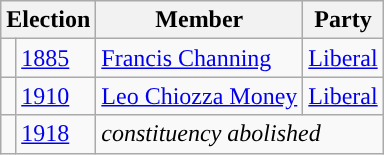<table class="wikitable">
<tr>
<th colspan="2">Election</th>
<th>Member</th>
<th>Party</th>
</tr>
<tr>
<td style="color:inherit;background-color: "></td>
<td><a href='#'>1885</a></td>
<td><a href='#'>Francis Channing</a></td>
<td><a href='#'>Liberal</a></td>
</tr>
<tr>
<td style="color:inherit;background-color: "></td>
<td><a href='#'>1910</a></td>
<td><a href='#'>Leo Chiozza Money</a></td>
<td><a href='#'>Liberal</a></td>
</tr>
<tr>
<td></td>
<td><a href='#'>1918</a></td>
<td colspan="2"><em>constituency abolished</em></td>
</tr>
</table>
